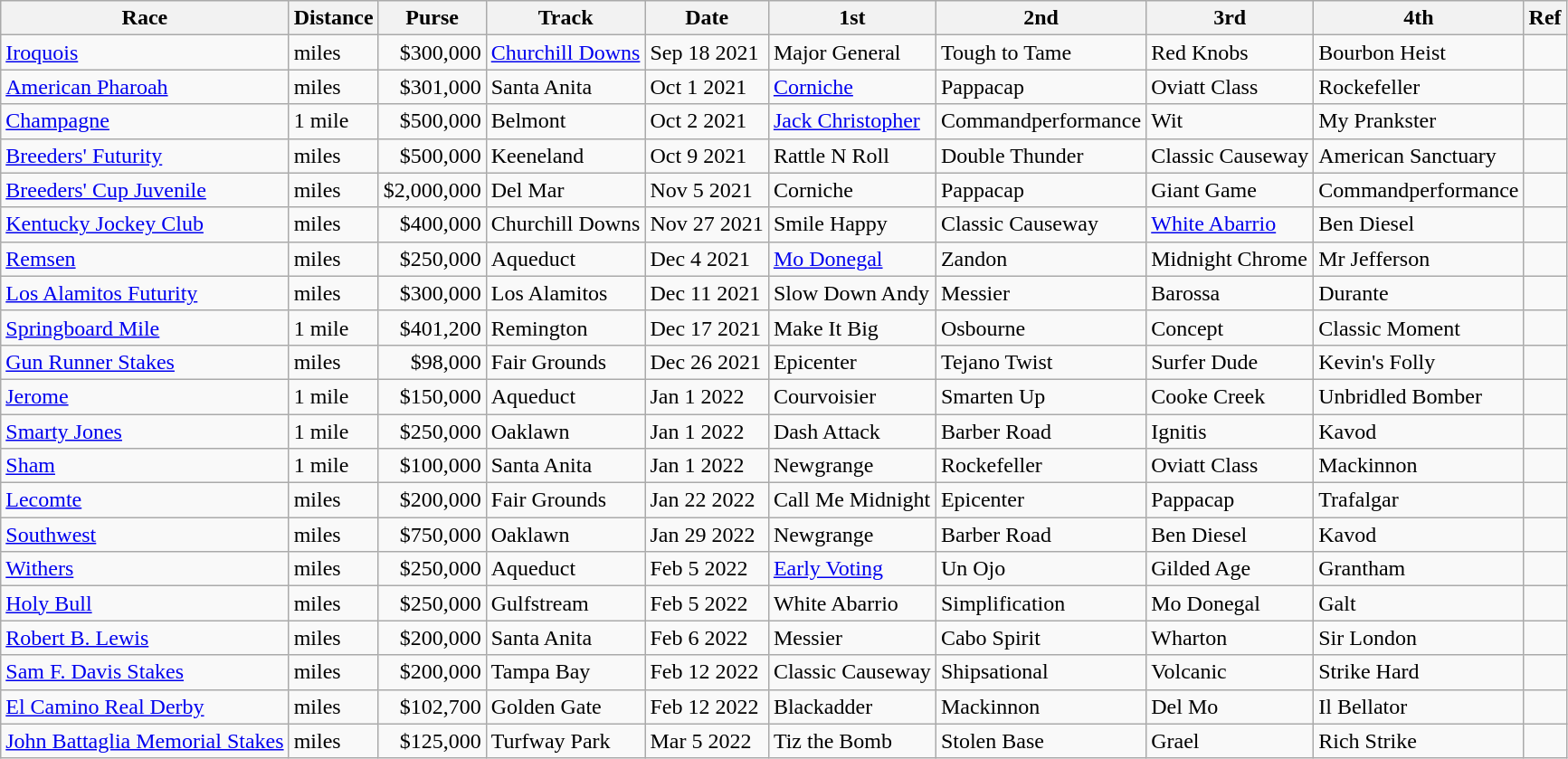<table class="wikitable">
<tr>
<th>Race</th>
<th>Distance</th>
<th>Purse</th>
<th>Track</th>
<th>Date</th>
<th>1st</th>
<th>2nd</th>
<th>3rd</th>
<th>4th</th>
<th>Ref</th>
</tr>
<tr>
<td><a href='#'>Iroquois</a></td>
<td> miles</td>
<td align=right>$300,000</td>
<td><a href='#'>Churchill Downs</a></td>
<td>Sep 18 2021</td>
<td>Major General</td>
<td>Tough to Tame</td>
<td>Red Knobs</td>
<td>Bourbon Heist</td>
<td></td>
</tr>
<tr>
<td><a href='#'>American Pharoah</a></td>
<td> miles</td>
<td align=right>$301,000</td>
<td>Santa Anita</td>
<td>Oct 1 2021</td>
<td><a href='#'>Corniche</a></td>
<td>Pappacap</td>
<td>Oviatt Class</td>
<td>Rockefeller</td>
<td></td>
</tr>
<tr>
<td><a href='#'>Champagne</a></td>
<td>1 mile</td>
<td align=right>$500,000</td>
<td>Belmont</td>
<td>Oct 2 2021</td>
<td><a href='#'>Jack Christopher</a></td>
<td>Commandperformance</td>
<td>Wit</td>
<td>My Prankster</td>
<td></td>
</tr>
<tr>
<td><a href='#'>Breeders' Futurity</a></td>
<td> miles</td>
<td align=right>$500,000</td>
<td>Keeneland</td>
<td>Oct 9 2021</td>
<td>Rattle N Roll</td>
<td>Double Thunder</td>
<td>Classic Causeway</td>
<td>American Sanctuary</td>
<td></td>
</tr>
<tr>
<td><a href='#'>Breeders' Cup Juvenile</a></td>
<td> miles</td>
<td align=right>$2,000,000</td>
<td>Del Mar</td>
<td>Nov 5 2021</td>
<td>Corniche</td>
<td>Pappacap</td>
<td>Giant Game</td>
<td>Commandperformance</td>
<td></td>
</tr>
<tr>
<td><a href='#'>Kentucky Jockey Club</a></td>
<td> miles</td>
<td align=right>$400,000</td>
<td>Churchill Downs</td>
<td>Nov 27 2021</td>
<td>Smile Happy</td>
<td>Classic Causeway</td>
<td><a href='#'>White Abarrio</a></td>
<td>Ben Diesel</td>
<td></td>
</tr>
<tr>
<td><a href='#'>Remsen</a></td>
<td> miles</td>
<td align=right>$250,000</td>
<td>Aqueduct</td>
<td>Dec 4 2021</td>
<td><a href='#'>Mo Donegal</a></td>
<td>Zandon</td>
<td>Midnight Chrome</td>
<td>Mr Jefferson</td>
<td></td>
</tr>
<tr>
<td><a href='#'>Los Alamitos Futurity</a></td>
<td> miles</td>
<td align=right>$300,000</td>
<td>Los Alamitos</td>
<td>Dec 11 2021</td>
<td>Slow Down Andy</td>
<td>Messier</td>
<td>Barossa</td>
<td>Durante</td>
<td></td>
</tr>
<tr>
<td><a href='#'>Springboard Mile</a></td>
<td>1 mile</td>
<td align=right>$401,200</td>
<td>Remington</td>
<td>Dec 17 2021</td>
<td>Make It Big</td>
<td>Osbourne</td>
<td>Concept</td>
<td>Classic Moment</td>
<td></td>
</tr>
<tr>
<td><a href='#'>Gun Runner Stakes</a></td>
<td> miles</td>
<td align=right>$98,000</td>
<td>Fair Grounds</td>
<td>Dec 26 2021</td>
<td>Epicenter</td>
<td>Tejano Twist</td>
<td>Surfer Dude</td>
<td>Kevin's Folly</td>
<td></td>
</tr>
<tr>
<td><a href='#'>Jerome</a></td>
<td>1 mile</td>
<td align=right>$150,000</td>
<td>Aqueduct</td>
<td>Jan 1 2022</td>
<td>Courvoisier</td>
<td>Smarten Up</td>
<td>Cooke Creek</td>
<td>Unbridled Bomber</td>
<td></td>
</tr>
<tr>
<td><a href='#'>Smarty Jones</a></td>
<td>1 mile</td>
<td align=right>$250,000</td>
<td>Oaklawn</td>
<td>Jan 1 2022</td>
<td>Dash Attack</td>
<td>Barber Road</td>
<td>Ignitis</td>
<td>Kavod</td>
<td></td>
</tr>
<tr>
<td><a href='#'>Sham</a></td>
<td>1 mile</td>
<td align=right>$100,000</td>
<td>Santa Anita</td>
<td>Jan 1 2022</td>
<td>Newgrange</td>
<td>Rockefeller</td>
<td>Oviatt Class</td>
<td>Mackinnon</td>
<td></td>
</tr>
<tr>
<td><a href='#'>Lecomte</a></td>
<td> miles</td>
<td align=right>$200,000</td>
<td>Fair Grounds</td>
<td>Jan 22 2022</td>
<td>Call Me Midnight</td>
<td>Epicenter</td>
<td>Pappacap</td>
<td>Trafalgar</td>
<td></td>
</tr>
<tr>
<td><a href='#'>Southwest</a></td>
<td> miles</td>
<td align=right>$750,000</td>
<td>Oaklawn</td>
<td>Jan 29 2022</td>
<td>Newgrange</td>
<td>Barber Road</td>
<td>Ben Diesel</td>
<td>Kavod</td>
<td></td>
</tr>
<tr>
<td><a href='#'>Withers</a></td>
<td> miles</td>
<td align=right>$250,000</td>
<td>Aqueduct</td>
<td>Feb 5 2022</td>
<td><a href='#'>Early Voting</a></td>
<td>Un Ojo</td>
<td>Gilded Age</td>
<td>Grantham</td>
<td></td>
</tr>
<tr>
<td><a href='#'>Holy Bull</a></td>
<td> miles</td>
<td align=right>$250,000</td>
<td>Gulfstream</td>
<td>Feb 5 2022</td>
<td>White Abarrio</td>
<td>Simplification</td>
<td>Mo Donegal</td>
<td>Galt</td>
<td></td>
</tr>
<tr>
<td><a href='#'>Robert B. Lewis</a></td>
<td> miles</td>
<td align=right>$200,000</td>
<td>Santa Anita</td>
<td>Feb 6 2022</td>
<td>Messier</td>
<td>Cabo Spirit</td>
<td>Wharton</td>
<td>Sir London</td>
<td></td>
</tr>
<tr>
<td><a href='#'>Sam F. Davis Stakes</a></td>
<td> miles</td>
<td align=right>$200,000</td>
<td>Tampa Bay</td>
<td>Feb 12 2022</td>
<td>Classic Causeway</td>
<td>Shipsational</td>
<td>Volcanic</td>
<td>Strike Hard</td>
<td></td>
</tr>
<tr>
<td><a href='#'>El Camino Real Derby</a></td>
<td> miles</td>
<td align=right>$102,700</td>
<td>Golden Gate</td>
<td>Feb 12 2022</td>
<td>Blackadder</td>
<td>Mackinnon</td>
<td>Del Mo</td>
<td>Il Bellator</td>
<td></td>
</tr>
<tr>
<td><a href='#'>John Battaglia Memorial Stakes</a></td>
<td> miles</td>
<td align=right>$125,000</td>
<td>Turfway Park</td>
<td>Mar 5 2022</td>
<td>Tiz the Bomb</td>
<td>Stolen Base</td>
<td>Grael</td>
<td>Rich Strike</td>
<td></td>
</tr>
</table>
